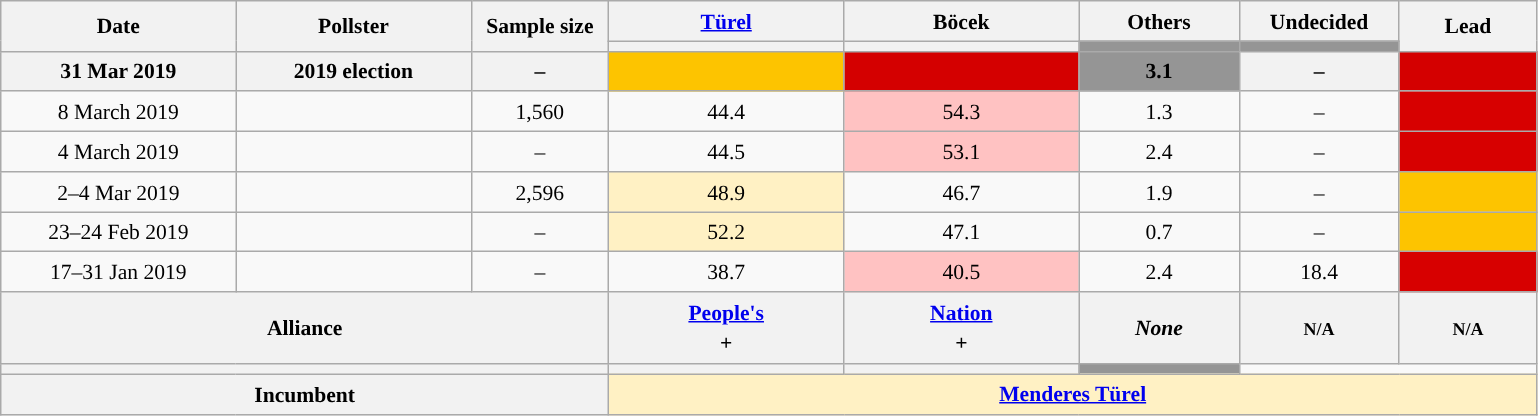<table class="wikitable" style="text-align:center; font-size:90%; line-height:20px;">
<tr>
<th rowspan=2 width="150px">Date</th>
<th rowspan=2 width="150px">Pollster</th>
<th rowspan=2 width="85px">Sample size</th>
<th width=150><a href='#'>Türel</a></th>
<th width=150>Böcek</th>
<th width=100>Others</th>
<th width=100>Undecided</th>
<th width=85 rowspan=2>Lead</th>
</tr>
<tr>
<th style="background: "></th>
<th style="background: "></th>
<th style="background: #959595"></th>
<th style="background: #959595"></th>
</tr>
<tr>
<th>31 Mar 2019</th>
<th>2019 election</th>
<th>–</th>
<th style="background: #fdc400"></th>
<th style="background: #d40000"></th>
<th style="background: #959595">3.1</th>
<th>–</th>
<th style="background: #d40000"></th>
</tr>
<tr>
<td>8 March 2019</td>
<td></td>
<td>1,560</td>
<td>44.4</td>
<td style="background: #FFC2C2">54.3</td>
<td>1.3</td>
<td>–</td>
<td style="background: #d70000"></td>
</tr>
<tr>
<td>4 March 2019</td>
<td></td>
<td>–</td>
<td>44.5</td>
<td style="background: #FFC2C2">53.1</td>
<td>2.4</td>
<td>–</td>
<td style="background: #d70000"></td>
</tr>
<tr>
<td>2–4 Mar 2019</td>
<td></td>
<td>2,596</td>
<td style="background: #FFF1C4">48.9</td>
<td>46.7</td>
<td>1.9</td>
<td>–</td>
<td style="background: #fdc400"></td>
</tr>
<tr>
<td>23–24 Feb 2019</td>
<td></td>
<td>–</td>
<td style="background: #FFF1C4">52.2</td>
<td>47.1</td>
<td>0.7</td>
<td>–</td>
<td style="background: #fdc400"></td>
</tr>
<tr>
<td>17–31 Jan 2019</td>
<td></td>
<td>–</td>
<td>38.7</td>
<td style="background: #FFC2C2">40.5</td>
<td>2.4</td>
<td>18.4</td>
<td style="background: #d70000"></td>
</tr>
<tr>
<th colspan=3>Alliance</th>
<th width=150><a href='#'>People's</a><br><small></small> + <small></small></th>
<th width=150><a href='#'>Nation</a><br><small></small> + <small></small></th>
<th width=100><em>None</em></th>
<th width=100><small>N/A</small></th>
<th width=85><small>N/A</small></th>
</tr>
<tr>
<th colspan=3></th>
<th style="background: "></th>
<th style="background: "></th>
<th style="background: #959595"></th>
</tr>
<tr>
<th colspan=3>Incumbent</th>
<th style="background:  #FFF1C4" colspan=5><a href='#'>Menderes Türel</a> <small></small></th>
</tr>
</table>
